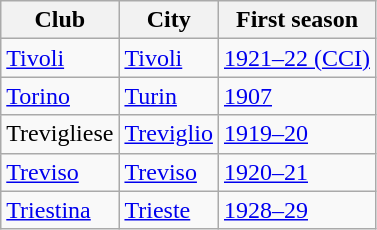<table class="wikitable">
<tr>
<th>Club</th>
<th>City</th>
<th>First season</th>
</tr>
<tr>
<td><a href='#'>Tivoli</a></td>
<td><a href='#'>Tivoli</a></td>
<td><a href='#'>1921–22 (CCI)</a></td>
</tr>
<tr>
<td><a href='#'>Torino</a></td>
<td><a href='#'>Turin</a></td>
<td><a href='#'>1907</a></td>
</tr>
<tr>
<td>Trevigliese</td>
<td><a href='#'>Treviglio</a></td>
<td><a href='#'>1919–20</a></td>
</tr>
<tr>
<td><a href='#'>Treviso</a></td>
<td><a href='#'>Treviso</a></td>
<td><a href='#'>1920–21</a></td>
</tr>
<tr>
<td><a href='#'>Triestina</a></td>
<td><a href='#'>Trieste</a></td>
<td><a href='#'>1928–29</a></td>
</tr>
</table>
